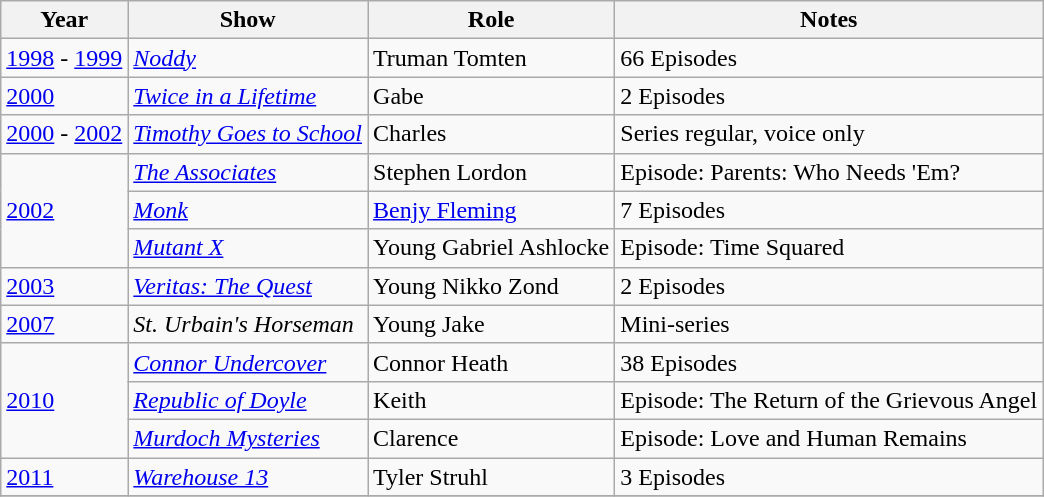<table class="wikitable sortable">
<tr>
<th>Year</th>
<th>Show</th>
<th>Role</th>
<th class="unsortable">Notes</th>
</tr>
<tr>
<td rowspan="1"><a href='#'>1998</a> - <a href='#'>1999</a></td>
<td><em><a href='#'>Noddy</a></em></td>
<td>Truman Tomten</td>
<td>66 Episodes</td>
</tr>
<tr>
<td rowspan="1"><a href='#'>2000</a></td>
<td><em><a href='#'>Twice in a Lifetime</a></em></td>
<td>Gabe</td>
<td>2 Episodes</td>
</tr>
<tr>
<td rowspan="1"><a href='#'>2000</a> - <a href='#'>2002</a></td>
<td><em><a href='#'>Timothy Goes to School</a></em></td>
<td>Charles</td>
<td>Series regular, voice only</td>
</tr>
<tr>
<td rowspan="3"><a href='#'>2002</a></td>
<td data-sort-value="Associates, The"><em><a href='#'>The Associates</a></em></td>
<td>Stephen Lordon</td>
<td>Episode: Parents: Who Needs 'Em?</td>
</tr>
<tr>
<td><em><a href='#'>Monk</a></em></td>
<td><a href='#'>Benjy Fleming</a></td>
<td>7 Episodes</td>
</tr>
<tr>
<td><em><a href='#'>Mutant X</a></em></td>
<td>Young Gabriel Ashlocke</td>
<td>Episode: Time Squared</td>
</tr>
<tr>
<td rowspan="1"><a href='#'>2003</a></td>
<td><em><a href='#'>Veritas: The Quest</a></em></td>
<td>Young Nikko Zond</td>
<td>2 Episodes</td>
</tr>
<tr>
<td rowspan="1"><a href='#'>2007</a></td>
<td><em>St. Urbain's Horseman</em></td>
<td>Young Jake</td>
<td>Mini-series</td>
</tr>
<tr>
<td rowspan="3"><a href='#'>2010</a></td>
<td><em><a href='#'>Connor Undercover</a></em></td>
<td>Connor Heath</td>
<td>38 Episodes</td>
</tr>
<tr>
<td><em><a href='#'>Republic of Doyle</a></em></td>
<td>Keith</td>
<td>Episode: The Return of the Grievous Angel</td>
</tr>
<tr>
<td><em><a href='#'>Murdoch Mysteries</a></em></td>
<td>Clarence</td>
<td>Episode: Love and Human Remains</td>
</tr>
<tr>
<td rowspan="1"><a href='#'>2011</a></td>
<td><em><a href='#'>Warehouse 13</a></em></td>
<td>Tyler Struhl</td>
<td>3 Episodes</td>
</tr>
<tr>
</tr>
</table>
